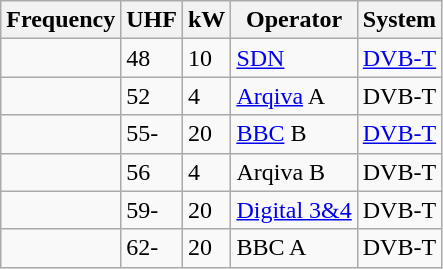<table class="wikitable sortable">
<tr>
<th>Frequency</th>
<th>UHF</th>
<th>kW</th>
<th>Operator</th>
<th>System</th>
</tr>
<tr>
<td></td>
<td>48</td>
<td>10</td>
<td><a href='#'>SDN</a></td>
<td><a href='#'>DVB-T</a></td>
</tr>
<tr>
<td></td>
<td>52</td>
<td>4</td>
<td><a href='#'>Arqiva</a> A</td>
<td>DVB-T</td>
</tr>
<tr>
<td></td>
<td>55-</td>
<td>20</td>
<td><a href='#'>BBC</a> B</td>
<td><a href='#'>DVB-T</a></td>
</tr>
<tr>
<td></td>
<td>56</td>
<td>4</td>
<td>Arqiva B</td>
<td>DVB-T</td>
</tr>
<tr>
<td></td>
<td>59-</td>
<td>20</td>
<td><a href='#'>Digital 3&4</a></td>
<td>DVB-T</td>
</tr>
<tr>
<td></td>
<td>62-</td>
<td>20</td>
<td>BBC A</td>
<td>DVB-T</td>
</tr>
</table>
